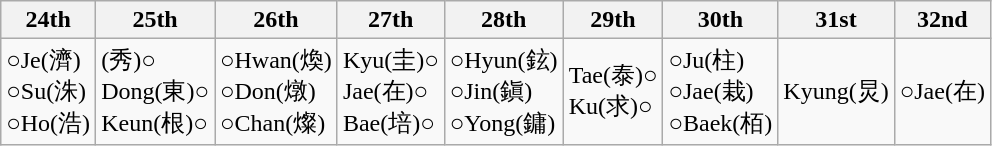<table class="wikitable">
<tr>
<th>24th</th>
<th>25th</th>
<th>26th</th>
<th>27th</th>
<th>28th</th>
<th>29th</th>
<th>30th</th>
<th>31st</th>
<th>32nd</th>
</tr>
<tr>
<td>○Je(濟)<br>○Su(洙)<br>○Ho(浩)</td>
<td>(秀)○<br>Dong(東)○<br>Keun(根)○</td>
<td>○Hwan(煥)<br>○Don(燉)<br>○Chan(燦)</td>
<td>Kyu(圭)○<br>Jae(在)○<br>Bae(培)○</td>
<td>○Hyun(鉉)<br>○Jin(鎭)<br>○Yong(鏞)</td>
<td>Tae(泰)○<br>Ku(求)○</td>
<td>○Ju(柱)<br>○Jae(栽)<br>○Baek(栢)</td>
<td>Kyung(炅)</td>
<td>○Jae(在)</td>
</tr>
</table>
